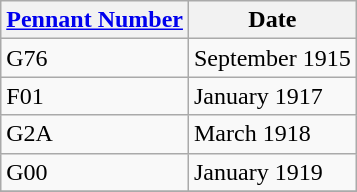<table class="wikitable" style="text-align:left">
<tr>
<th><a href='#'>Pennant Number</a></th>
<th>Date</th>
</tr>
<tr>
<td>G76</td>
<td>September 1915</td>
</tr>
<tr>
<td>F01</td>
<td>January 1917</td>
</tr>
<tr>
<td>G2A</td>
<td>March 1918</td>
</tr>
<tr>
<td>G00</td>
<td>January 1919</td>
</tr>
<tr>
</tr>
</table>
